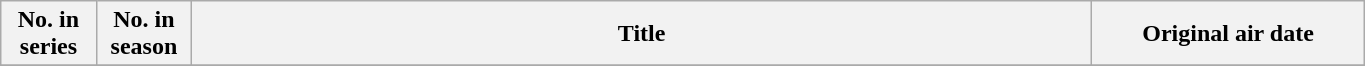<table class="wikitable plainrowheaders" style="width:72%;">
<tr>
<th scope="col" width=7%>No. in<br>series</th>
<th scope="col" width=7%>No. in<br>season</th>
<th scope="col">Title</th>
<th scope="col" width=20%>Original air date</th>
</tr>
<tr>
</tr>
</table>
